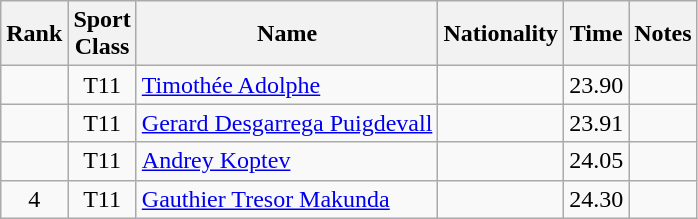<table class="wikitable sortable" style="text-align:center">
<tr>
<th>Rank</th>
<th>Sport<br>Class</th>
<th>Name</th>
<th>Nationality</th>
<th>Time</th>
<th>Notes</th>
</tr>
<tr>
<td></td>
<td>T11</td>
<td align=left><a href='#'>Timothée Adolphe</a></td>
<td align=left></td>
<td>23.90</td>
<td></td>
</tr>
<tr>
<td></td>
<td>T11</td>
<td align=left><a href='#'>Gerard Desgarrega Puigdevall</a></td>
<td align=left></td>
<td>23.91</td>
<td></td>
</tr>
<tr>
<td></td>
<td>T11</td>
<td align=left><a href='#'>Andrey Koptev</a></td>
<td align=left></td>
<td>24.05</td>
<td></td>
</tr>
<tr>
<td>4</td>
<td>T11</td>
<td align=left><a href='#'>Gauthier Tresor Makunda</a></td>
<td align=left></td>
<td>24.30</td>
<td></td>
</tr>
</table>
